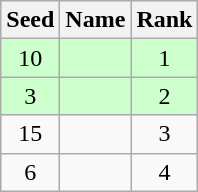<table class="wikitable" style="text-align:center;">
<tr>
<th>Seed</th>
<th>Name</th>
<th>Rank</th>
</tr>
<tr bgcolor="#ccffcc">
<td>10</td>
<td align=left></td>
<td>1</td>
</tr>
<tr bgcolor="#ccffcc">
<td>3</td>
<td align=left></td>
<td>2</td>
</tr>
<tr>
<td>15</td>
<td align=left></td>
<td>3</td>
</tr>
<tr>
<td>6</td>
<td align=left></td>
<td>4</td>
</tr>
</table>
